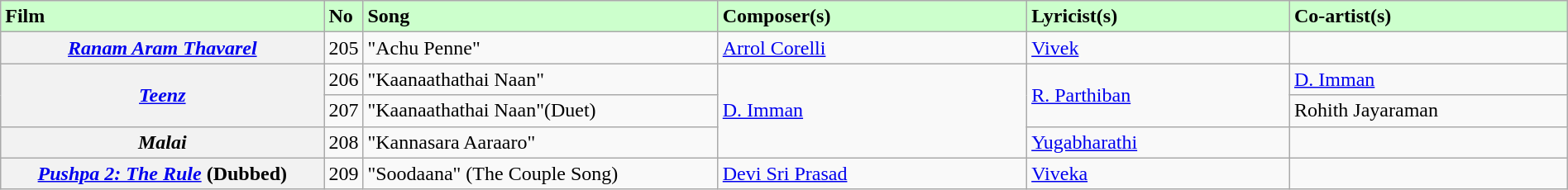<table class="wikitable plainrowheaders" width="100%" textcolor:#000;">
<tr style="background:#cfc; text-align:"center;">
<td scope="col" width="21%"><strong>Film</strong></td>
<td><strong>No</strong></td>
<td scope="col" width="23%"><strong>Song</strong></td>
<td scope="col" width="20%"><strong>Composer(s)</strong></td>
<td scope="col" width="17%"><strong>Lyricist(s)</strong></td>
<td scope="col" width="18%"><strong>Co-artist(s)</strong></td>
</tr>
<tr>
<th><em><a href='#'>Ranam Aram Thavarel</a></em></th>
<td>205</td>
<td>"Achu Penne"</td>
<td><a href='#'>Arrol Corelli</a></td>
<td><a href='#'>Vivek</a></td>
<td></td>
</tr>
<tr>
<th rowspan="2"><em><a href='#'>Teenz</a></em></th>
<td>206</td>
<td>"Kaanaathathai Naan"</td>
<td rowspan="3"><a href='#'>D. Imman</a></td>
<td rowspan="2"><a href='#'>R. Parthiban</a></td>
<td><a href='#'>D. Imman</a></td>
</tr>
<tr>
<td>207</td>
<td>"Kaanaathathai Naan"(Duet)</td>
<td>Rohith Jayaraman</td>
</tr>
<tr>
<th><em>Malai</em></th>
<td>208</td>
<td>"Kannasara Aaraaro"</td>
<td><a href='#'>Yugabharathi</a></td>
<td></td>
</tr>
<tr>
<th><em><a href='#'>Pushpa 2: The Rule</a></em> (Dubbed)</th>
<td>209</td>
<td>"Soodaana" (The Couple Song)</td>
<td><a href='#'>Devi Sri Prasad</a></td>
<td><a href='#'>Viveka</a></td>
<td></td>
</tr>
</table>
